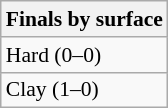<table class=wikitable style=font-size:90%>
<tr>
<th>Finals by surface</th>
</tr>
<tr>
<td>Hard (0–0)</td>
</tr>
<tr>
<td>Clay (1–0)</td>
</tr>
</table>
